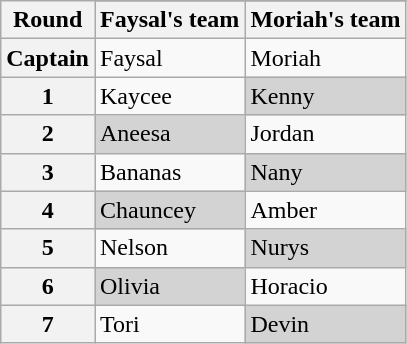<table class="wikitable" style="font-size:100%; white-space:nowrap">
<tr>
<th rowspan=2>Round</th>
</tr>
<tr>
<th>Faysal's team</th>
<th>Moriah's team</th>
</tr>
<tr>
<th>Captain</th>
<td>Faysal</td>
<td>Moriah</td>
</tr>
<tr>
<th>1</th>
<td>Kaycee</td>
<td bgcolor="lightgray">Kenny</td>
</tr>
<tr>
<th>2</th>
<td bgcolor="lightgray">Aneesa</td>
<td>Jordan</td>
</tr>
<tr>
<th>3</th>
<td>Bananas</td>
<td bgcolor="lightgray">Nany</td>
</tr>
<tr>
<th>4</th>
<td bgcolor="lightgray">Chauncey</td>
<td>Amber</td>
</tr>
<tr>
<th>5</th>
<td>Nelson</td>
<td bgcolor="lightgray">Nurys</td>
</tr>
<tr>
<th>6</th>
<td bgcolor="lightgray">Olivia</td>
<td>Horacio</td>
</tr>
<tr>
<th>7</th>
<td>Tori</td>
<td bgcolor="lightgray">Devin</td>
</tr>
</table>
